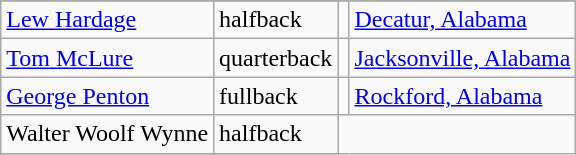<table class="wikitable">
<tr>
</tr>
<tr>
<td><a href='#'>Lew Hardage</a></td>
<td>halfback</td>
<td></td>
<td><a href='#'>Decatur, Alabama</a></td>
</tr>
<tr>
<td><a href='#'>Tom McLure</a></td>
<td>quarterback</td>
<td></td>
<td><a href='#'>Jacksonville, Alabama</a></td>
</tr>
<tr>
<td><a href='#'>George Penton</a></td>
<td>fullback</td>
<td></td>
<td><a href='#'>Rockford, Alabama</a></td>
</tr>
<tr>
<td>Walter Woolf Wynne</td>
<td>halfback</td>
</tr>
<tr>
</tr>
</table>
